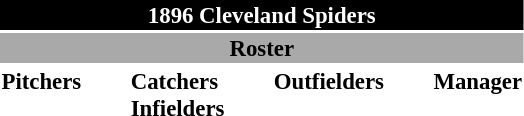<table class="toccolours" style="font-size: 95%;">
<tr>
<th colspan="10" style="background-color: #000000; color: #FFFFFF; text-align: center;">1896 Cleveland Spiders</th>
</tr>
<tr>
<td colspan="10" style="background-color: #A9A9A9; color: #000000; text-align: center;"><strong>Roster</strong></td>
</tr>
<tr>
<td valign="top"><strong>Pitchers</strong><br>



</td>
<td width="25px"></td>
<td valign="top"><strong>Catchers</strong><br>



<strong>Infielders</strong>




</td>
<td width="25px"></td>
<td valign="top"><strong>Outfielders</strong><br>




</td>
<td width="25px"></td>
<td valign="top"><strong>Manager</strong><br></td>
</tr>
</table>
